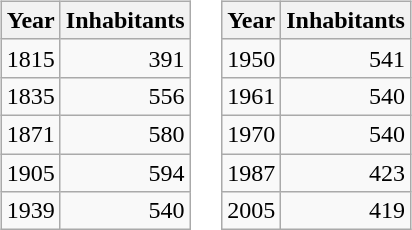<table border="0">
<tr>
<td valign="top"><br><table class="wikitable">
<tr>
<th>Year</th>
<th>Inhabitants</th>
</tr>
<tr>
<td>1815</td>
<td align="right">391</td>
</tr>
<tr>
<td>1835</td>
<td align="right">556</td>
</tr>
<tr>
<td>1871</td>
<td align="right">580</td>
</tr>
<tr>
<td>1905</td>
<td align="right">594</td>
</tr>
<tr>
<td>1939</td>
<td align="right">540</td>
</tr>
</table>
</td>
<td valign="top"><br><table class="wikitable">
<tr>
<th>Year</th>
<th>Inhabitants</th>
</tr>
<tr>
<td>1950</td>
<td align="right">541</td>
</tr>
<tr>
<td>1961</td>
<td align="right">540</td>
</tr>
<tr>
<td>1970</td>
<td align="right">540</td>
</tr>
<tr>
<td>1987</td>
<td align="right">423</td>
</tr>
<tr>
<td>2005</td>
<td align="right">419</td>
</tr>
</table>
</td>
</tr>
</table>
